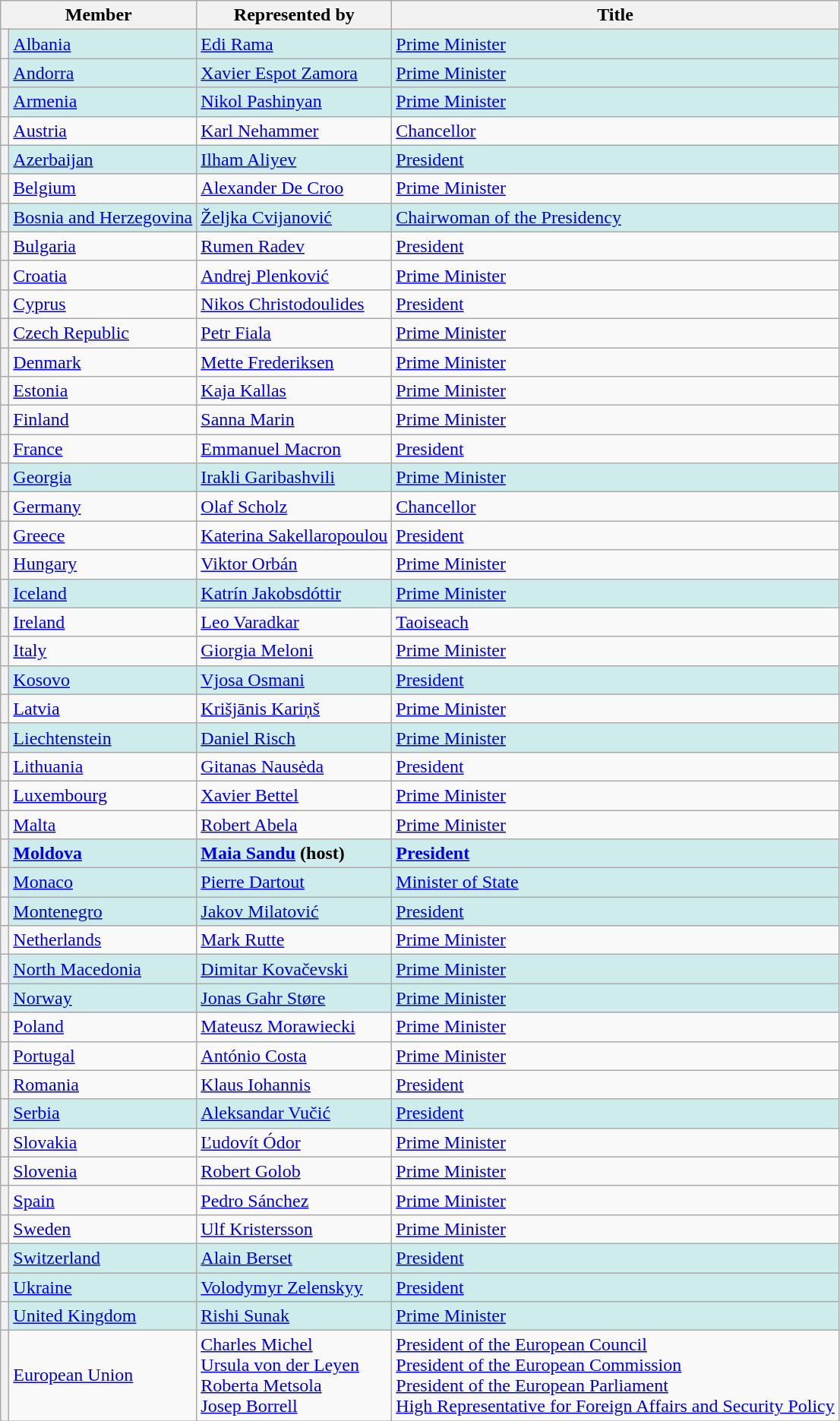<table class="wikitable plainrowheaders">
<tr>
<th scope="col" colspan="2">Member</th>
<th scope="col">Represented by</th>
<th scope="col">Title</th>
</tr>
<tr bgcolor="#CFECEC"|>
<th></th>
<td><a href='#'>Albania</a></td>
<td><a href='#'>Edi Rama</a></td>
<td><a href='#'>Prime Minister</a></td>
</tr>
<tr bgcolor="#CFECEC"|>
<th></th>
<td><a href='#'>Andorra</a></td>
<td><a href='#'>Xavier Espot Zamora</a></td>
<td><a href='#'>Prime Minister</a></td>
</tr>
<tr bgcolor="#CFECEC"|>
<th></th>
<td><a href='#'>Armenia</a></td>
<td><a href='#'>Nikol Pashinyan</a></td>
<td><a href='#'>Prime Minister</a></td>
</tr>
<tr>
<th></th>
<td><a href='#'>Austria</a></td>
<td><a href='#'>Karl Nehammer</a></td>
<td><a href='#'>Chancellor</a></td>
</tr>
<tr bgcolor="#CFECEC"|>
<th></th>
<td><a href='#'>Azerbaijan</a></td>
<td><a href='#'>Ilham Aliyev</a></td>
<td><a href='#'>President</a></td>
</tr>
<tr>
<th></th>
<td><a href='#'>Belgium</a></td>
<td><a href='#'>Alexander De Croo</a></td>
<td><a href='#'>Prime Minister</a></td>
</tr>
<tr bgcolor="#CFECEC"|>
<th></th>
<td><a href='#'>Bosnia and Herzegovina</a></td>
<td><a href='#'>Željka Cvijanović</a></td>
<td><a href='#'>Chairwoman of the Presidency</a></td>
</tr>
<tr>
<th></th>
<td><a href='#'>Bulgaria</a></td>
<td><a href='#'>Rumen Radev</a></td>
<td><a href='#'>President</a></td>
</tr>
<tr>
<th></th>
<td><a href='#'>Croatia</a></td>
<td><a href='#'>Andrej Plenković</a></td>
<td><a href='#'>Prime Minister</a></td>
</tr>
<tr>
<th></th>
<td><a href='#'>Cyprus</a></td>
<td><a href='#'>Nikos Christodoulides</a></td>
<td><a href='#'>President</a></td>
</tr>
<tr>
<th></th>
<td><a href='#'>Czech Republic</a></td>
<td><a href='#'>Petr Fiala</a></td>
<td><a href='#'>Prime Minister</a></td>
</tr>
<tr>
<th></th>
<td><a href='#'>Denmark</a></td>
<td><a href='#'>Mette Frederiksen</a></td>
<td><a href='#'>Prime Minister</a></td>
</tr>
<tr>
<th></th>
<td><a href='#'>Estonia</a></td>
<td><a href='#'>Kaja Kallas</a></td>
<td><a href='#'>Prime Minister</a></td>
</tr>
<tr>
<th></th>
<td><a href='#'>Finland</a></td>
<td><a href='#'>Sanna Marin</a></td>
<td><a href='#'>Prime Minister</a></td>
</tr>
<tr>
<th></th>
<td><a href='#'>France</a></td>
<td><a href='#'>Emmanuel Macron</a></td>
<td><a href='#'>President</a></td>
</tr>
<tr bgcolor="#CFECEC"|>
<th></th>
<td><a href='#'>Georgia</a></td>
<td><a href='#'>Irakli Garibashvili</a></td>
<td><a href='#'>Prime Minister</a></td>
</tr>
<tr>
<th></th>
<td><a href='#'>Germany</a></td>
<td><a href='#'>Olaf Scholz</a></td>
<td><a href='#'>Chancellor</a></td>
</tr>
<tr>
<th></th>
<td><a href='#'>Greece</a></td>
<td><a href='#'>Katerina Sakellaropoulou</a></td>
<td><a href='#'>President</a></td>
</tr>
<tr>
<th></th>
<td><a href='#'>Hungary</a></td>
<td><a href='#'>Viktor Orbán</a></td>
<td><a href='#'>Prime Minister</a></td>
</tr>
<tr bgcolor="#CFECEC"|>
<th></th>
<td><a href='#'>Iceland</a></td>
<td><a href='#'>Katrín Jakobsdóttir</a></td>
<td><a href='#'>Prime Minister</a></td>
</tr>
<tr>
<th></th>
<td><a href='#'>Ireland</a></td>
<td><a href='#'>Leo Varadkar</a></td>
<td><a href='#'>Taoiseach</a></td>
</tr>
<tr>
<th></th>
<td><a href='#'>Italy</a></td>
<td><a href='#'>Giorgia Meloni</a></td>
<td><a href='#'>Prime Minister</a></td>
</tr>
<tr bgcolor="#CFECEC"|>
<th></th>
<td><a href='#'>Kosovo</a></td>
<td><a href='#'>Vjosa Osmani</a></td>
<td><a href='#'>President</a></td>
</tr>
<tr>
<th></th>
<td><a href='#'>Latvia</a></td>
<td><a href='#'>Krišjānis Kariņš</a></td>
<td><a href='#'>Prime Minister</a></td>
</tr>
<tr bgcolor="#CFECEC"|>
<th></th>
<td><a href='#'>Liechtenstein</a></td>
<td><a href='#'>Daniel Risch</a></td>
<td><a href='#'>Prime Minister</a></td>
</tr>
<tr>
<th></th>
<td><a href='#'>Lithuania</a></td>
<td><a href='#'>Gitanas Nausėda</a></td>
<td><a href='#'>President</a></td>
</tr>
<tr>
<th></th>
<td><a href='#'>Luxembourg</a></td>
<td><a href='#'>Xavier Bettel</a></td>
<td><a href='#'>Prime Minister</a></td>
</tr>
<tr>
<th></th>
<td><a href='#'>Malta</a></td>
<td><a href='#'>Robert Abela</a></td>
<td><a href='#'>Prime Minister</a></td>
</tr>
<tr bgcolor="#CFECEC"|>
<th></th>
<td><strong><a href='#'>Moldova</a></strong></td>
<td><strong><a href='#'>Maia Sandu</a> (host)</strong></td>
<td><strong><a href='#'>President</a></strong></td>
</tr>
<tr bgcolor="#CFECEC"|>
<th></th>
<td><a href='#'>Monaco</a></td>
<td><a href='#'>Pierre Dartout</a></td>
<td><a href='#'>Minister of State</a></td>
</tr>
<tr bgcolor="#CFECEC"|>
<th></th>
<td><a href='#'>Montenegro</a></td>
<td><a href='#'>Jakov Milatović</a></td>
<td><a href='#'>President</a></td>
</tr>
<tr>
<th></th>
<td><a href='#'>Netherlands</a></td>
<td><a href='#'>Mark Rutte</a></td>
<td><a href='#'>Prime Minister</a></td>
</tr>
<tr bgcolor="#CFECEC"|>
<th></th>
<td><a href='#'>North Macedonia</a></td>
<td><a href='#'>Dimitar Kovačevski</a></td>
<td><a href='#'>Prime Minister</a></td>
</tr>
<tr bgcolor="#CFECEC"|>
<th></th>
<td><a href='#'>Norway</a></td>
<td><a href='#'>Jonas Gahr Støre</a></td>
<td><a href='#'>Prime Minister</a></td>
</tr>
<tr>
<th></th>
<td><a href='#'>Poland</a></td>
<td><a href='#'>Mateusz Morawiecki</a></td>
<td><a href='#'>Prime Minister</a></td>
</tr>
<tr>
<th></th>
<td><a href='#'>Portugal</a></td>
<td><a href='#'>António Costa</a></td>
<td><a href='#'>Prime Minister</a></td>
</tr>
<tr>
<th></th>
<td><a href='#'>Romania</a></td>
<td><a href='#'>Klaus Iohannis</a></td>
<td><a href='#'>President</a></td>
</tr>
<tr bgcolor="#CFECEC"|>
<th></th>
<td><a href='#'>Serbia</a></td>
<td><a href='#'>Aleksandar Vučić</a></td>
<td><a href='#'>President</a></td>
</tr>
<tr>
<th></th>
<td><a href='#'>Slovakia</a></td>
<td><a href='#'>Ľudovít Ódor</a></td>
<td><a href='#'>Prime Minister</a></td>
</tr>
<tr>
<th></th>
<td><a href='#'>Slovenia</a></td>
<td><a href='#'>Robert Golob</a></td>
<td><a href='#'>Prime Minister</a></td>
</tr>
<tr>
<th></th>
<td><a href='#'>Spain</a></td>
<td><a href='#'>Pedro Sánchez</a></td>
<td><a href='#'>Prime Minister</a></td>
</tr>
<tr>
<th></th>
<td><a href='#'>Sweden</a></td>
<td><a href='#'>Ulf Kristersson</a></td>
<td><a href='#'>Prime Minister</a></td>
</tr>
<tr bgcolor="#CFECEC"|>
<th></th>
<td><a href='#'>Switzerland</a></td>
<td><a href='#'>Alain Berset</a></td>
<td><a href='#'>President</a></td>
</tr>
<tr bgcolor="#CFECEC"|>
<th></th>
<td><a href='#'>Ukraine</a></td>
<td><a href='#'>Volodymyr Zelenskyy</a></td>
<td><a href='#'>President</a></td>
</tr>
<tr bgcolor="#CFECEC"|>
<th></th>
<td><a href='#'>United Kingdom</a></td>
<td><a href='#'>Rishi Sunak</a></td>
<td><a href='#'>Prime Minister</a></td>
</tr>
<tr>
<th></th>
<td><a href='#'>European Union</a></td>
<td><a href='#'>Charles Michel</a><br><a href='#'>Ursula von der Leyen</a><br><a href='#'>Roberta Metsola</a><br><a href='#'>Josep Borrell</a></td>
<td><a href='#'>President of the European Council</a><br><a href='#'>President of the European Commission</a><br><a href='#'>President of the European Parliament</a><br><a href='#'>High Representative for Foreign Affairs and Security Policy</a></td>
</tr>
</table>
